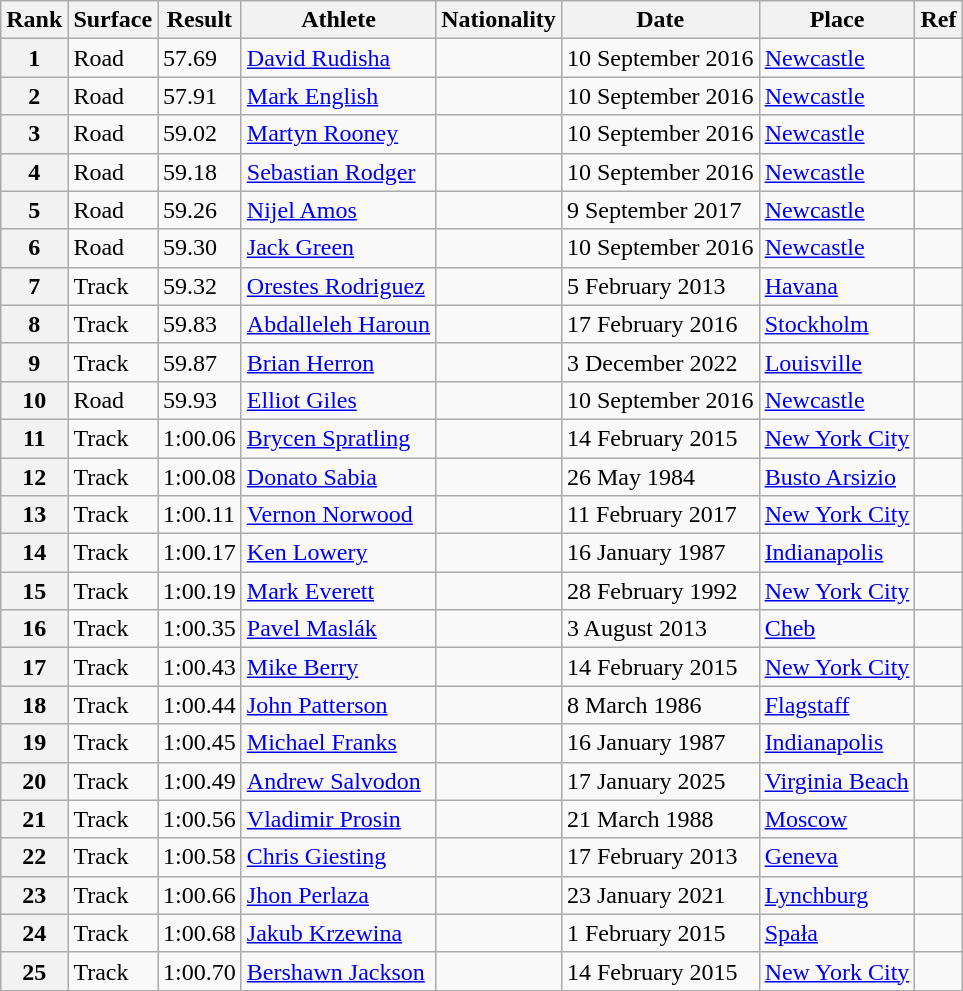<table class="wikitable">
<tr>
<th>Rank</th>
<th>Surface</th>
<th>Result</th>
<th>Athlete</th>
<th>Nationality</th>
<th>Date</th>
<th>Place</th>
<th>Ref</th>
</tr>
<tr>
<th>1</th>
<td>Road</td>
<td>57.69</td>
<td><a href='#'>David Rudisha</a></td>
<td></td>
<td>10 September 2016</td>
<td><a href='#'>Newcastle</a></td>
<td></td>
</tr>
<tr>
<th>2</th>
<td>Road</td>
<td>57.91</td>
<td><a href='#'>Mark English</a></td>
<td></td>
<td>10 September 2016</td>
<td><a href='#'>Newcastle</a></td>
<td></td>
</tr>
<tr>
<th>3</th>
<td>Road</td>
<td>59.02</td>
<td><a href='#'>Martyn Rooney</a></td>
<td></td>
<td>10 September 2016</td>
<td><a href='#'>Newcastle</a></td>
<td></td>
</tr>
<tr>
<th>4</th>
<td>Road</td>
<td>59.18</td>
<td><a href='#'>Sebastian Rodger</a></td>
<td></td>
<td>10 September 2016</td>
<td><a href='#'>Newcastle</a></td>
<td></td>
</tr>
<tr>
<th>5</th>
<td>Road</td>
<td>59.26</td>
<td><a href='#'>Nijel Amos</a></td>
<td></td>
<td>9 September 2017</td>
<td><a href='#'>Newcastle</a></td>
<td></td>
</tr>
<tr>
<th>6</th>
<td>Road</td>
<td>59.30</td>
<td><a href='#'>Jack Green</a></td>
<td></td>
<td>10 September 2016</td>
<td><a href='#'>Newcastle</a></td>
<td></td>
</tr>
<tr>
<th>7</th>
<td>Track</td>
<td>59.32</td>
<td><a href='#'>Orestes Rodriguez</a></td>
<td></td>
<td>5 February 2013</td>
<td><a href='#'>Havana</a></td>
<td></td>
</tr>
<tr>
<th>8</th>
<td>Track </td>
<td>59.83</td>
<td><a href='#'>Abdalleleh Haroun</a></td>
<td></td>
<td>17 February 2016</td>
<td><a href='#'>Stockholm</a></td>
<td></td>
</tr>
<tr>
<th>9</th>
<td>Track </td>
<td>59.87</td>
<td><a href='#'>Brian Herron</a></td>
<td></td>
<td>3 December 2022</td>
<td><a href='#'>Louisville</a></td>
<td></td>
</tr>
<tr>
<th>10</th>
<td>Road</td>
<td>59.93</td>
<td><a href='#'>Elliot Giles</a></td>
<td></td>
<td>10 September 2016</td>
<td><a href='#'>Newcastle</a></td>
<td></td>
</tr>
<tr>
<th>11</th>
<td>Track </td>
<td>1:00.06</td>
<td><a href='#'>Brycen Spratling</a></td>
<td></td>
<td>14 February 2015</td>
<td><a href='#'>New York City</a></td>
<td></td>
</tr>
<tr>
<th>12</th>
<td>Track</td>
<td>1:00.08</td>
<td><a href='#'>Donato Sabia</a></td>
<td></td>
<td>26 May 1984</td>
<td><a href='#'>Busto Arsizio</a></td>
<td></td>
</tr>
<tr>
<th>13</th>
<td>Track </td>
<td>1:00.11</td>
<td><a href='#'>Vernon Norwood</a></td>
<td></td>
<td>11 February 2017</td>
<td><a href='#'>New York City</a></td>
<td></td>
</tr>
<tr>
<th>14</th>
<td>Track </td>
<td>1:00.17</td>
<td><a href='#'>Ken Lowery</a></td>
<td></td>
<td>16 January 1987</td>
<td><a href='#'>Indianapolis</a></td>
<td></td>
</tr>
<tr>
<th>15</th>
<td>Track </td>
<td>1:00.19</td>
<td><a href='#'>Mark Everett</a></td>
<td></td>
<td>28 February 1992</td>
<td><a href='#'>New York City</a></td>
<td></td>
</tr>
<tr>
<th>16</th>
<td>Track</td>
<td>1:00.35</td>
<td><a href='#'>Pavel Maslák</a></td>
<td></td>
<td>3 August 2013</td>
<td><a href='#'>Cheb</a></td>
<td></td>
</tr>
<tr>
<th>17</th>
<td>Track </td>
<td>1:00.43</td>
<td><a href='#'>Mike Berry</a></td>
<td></td>
<td>14 February 2015</td>
<td><a href='#'>New York City</a></td>
<td></td>
</tr>
<tr>
<th>18</th>
<td>Track   </td>
<td>1:00.44</td>
<td><a href='#'>John Patterson</a></td>
<td></td>
<td>8 March 1986</td>
<td><a href='#'>Flagstaff</a></td>
<td></td>
</tr>
<tr>
<th>19</th>
<td>Track </td>
<td>1:00.45</td>
<td><a href='#'>Michael Franks</a></td>
<td></td>
<td>16 January 1987</td>
<td><a href='#'>Indianapolis</a></td>
<td></td>
</tr>
<tr>
<th>20</th>
<td>Track </td>
<td>1:00.49</td>
<td><a href='#'>Andrew Salvodon</a></td>
<td></td>
<td>17 January 2025</td>
<td><a href='#'>Virginia Beach</a></td>
<td></td>
</tr>
<tr>
<th>21</th>
<td>Track </td>
<td>1:00.56</td>
<td><a href='#'>Vladimir Prosin</a></td>
<td></td>
<td>21 March 1988</td>
<td><a href='#'>Moscow</a></td>
<td></td>
</tr>
<tr>
<th>22</th>
<td>Track  </td>
<td>1:00.58</td>
<td><a href='#'>Chris Giesting</a></td>
<td></td>
<td>17 February 2013</td>
<td><a href='#'>Geneva</a></td>
<td></td>
</tr>
<tr>
<th>23</th>
<td>Track </td>
<td>1:00.66</td>
<td><a href='#'>Jhon Perlaza</a></td>
<td></td>
<td>23 January 2021</td>
<td><a href='#'>Lynchburg</a></td>
<td></td>
</tr>
<tr>
<th>24</th>
<td>Track </td>
<td>1:00.68</td>
<td><a href='#'>Jakub Krzewina</a></td>
<td></td>
<td>1 February 2015</td>
<td><a href='#'>Spała</a></td>
<td></td>
</tr>
<tr>
<th>25</th>
<td>Track </td>
<td>1:00.70</td>
<td><a href='#'>Bershawn Jackson</a></td>
<td></td>
<td>14 February 2015</td>
<td><a href='#'>New York City</a></td>
<td></td>
</tr>
</table>
